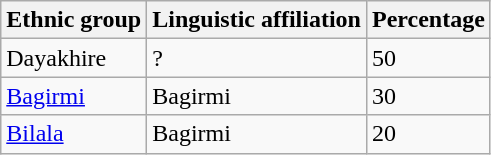<table class="wikitable">
<tr>
<th>Ethnic group</th>
<th>Linguistic affiliation</th>
<th>Percentage</th>
</tr>
<tr>
<td>Dayakhire</td>
<td>?</td>
<td>50</td>
</tr>
<tr>
<td><a href='#'>Bagirmi</a></td>
<td>Bagirmi</td>
<td>30</td>
</tr>
<tr>
<td><a href='#'>Bilala</a></td>
<td>Bagirmi</td>
<td>20</td>
</tr>
</table>
